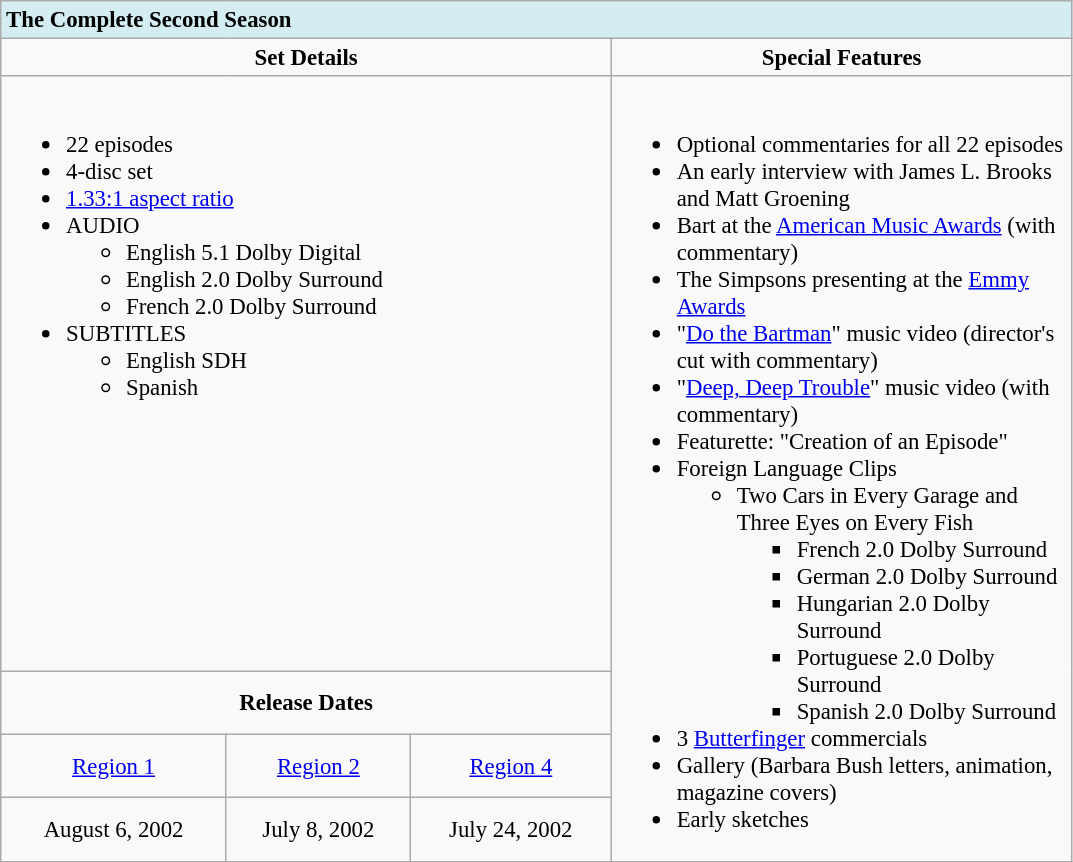<table class="wikitable" style="font-size: 95%;">
<tr>
<td colspan="5" style="background-color: #d3edf2;"><strong>The Complete Second Season</strong></td>
</tr>
<tr valign="top">
<td align="center" width="400" colspan="3"><strong>Set Details</strong></td>
<td width="300" align="center"><strong>Special Features</strong></td>
</tr>
<tr valign="top">
<td colspan="3" align="left" width="400"><br><ul><li>22 episodes</li><li>4-disc set</li><li><a href='#'>1.33:1 aspect ratio</a></li><li>AUDIO<ul><li>English 5.1 Dolby Digital</li><li>English 2.0 Dolby Surround</li><li>French 2.0 Dolby Surround</li></ul></li><li>SUBTITLES<ul><li>English SDH</li><li>Spanish</li></ul></li></ul></td>
<td rowspan="4" align="left" width="300"><br><ul><li>Optional commentaries for all 22 episodes</li><li>An early interview with James L. Brooks and Matt Groening</li><li>Bart at the <a href='#'>American Music Awards</a> (with commentary)</li><li>The Simpsons presenting at the <a href='#'>Emmy Awards</a></li><li>"<a href='#'>Do the Bartman</a>" music video (director's cut with commentary)</li><li>"<a href='#'>Deep, Deep Trouble</a>" music video (with commentary)</li><li>Featurette: "Creation of an Episode"</li><li>Foreign Language Clips<ul><li>Two Cars in Every Garage and Three Eyes on Every Fish<ul><li>French 2.0 Dolby Surround</li><li>German 2.0 Dolby Surround</li><li>Hungarian 2.0 Dolby Surround</li><li>Portuguese 2.0 Dolby Surround</li><li>Spanish 2.0 Dolby Surround</li></ul></li></ul></li><li>3 <a href='#'>Butterfinger</a> commercials</li><li>Gallery (Barbara Bush letters, animation, magazine covers)</li><li>Early sketches</li></ul></td>
</tr>
<tr>
<td colspan="3" align="center"><strong>Release Dates</strong></td>
</tr>
<tr>
<td align="center"><a href='#'>Region 1</a></td>
<td align="center"><a href='#'>Region 2</a></td>
<td align="center"><a href='#'>Region 4</a></td>
</tr>
<tr>
<td align="center">August 6, 2002</td>
<td align="center">July 8, 2002</td>
<td align="center">July 24, 2002</td>
</tr>
</table>
